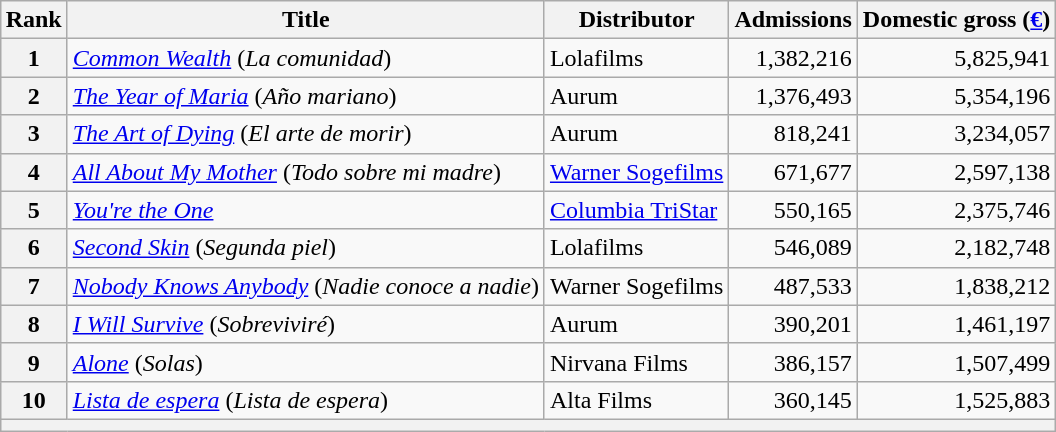<table class="wikitable" style="margin:1em auto;">
<tr>
<th>Rank</th>
<th>Title</th>
<th>Distributor</th>
<th>Admissions</th>
<th>Domestic gross (<a href='#'>€</a>)</th>
</tr>
<tr>
<th align = "center">1</th>
<td><em><a href='#'>Common Wealth</a></em> (<em>La comunidad</em>)</td>
<td>Lolafilms</td>
<td align = "right">1,382,216</td>
<td align = "right">5,825,941</td>
</tr>
<tr>
<th align = "center">2</th>
<td><em><a href='#'>The Year of Maria</a></em> (<em>Año mariano</em>)</td>
<td>Aurum</td>
<td align = "right">1,376,493</td>
<td align = "right">5,354,196</td>
</tr>
<tr>
<th align = "center">3</th>
<td><em><a href='#'>The Art of Dying</a></em> (<em>El arte de morir</em>)</td>
<td>Aurum</td>
<td align = "right">818,241</td>
<td align = "right">3,234,057</td>
</tr>
<tr>
<th align = "center">4</th>
<td><em><a href='#'>All About My Mother</a></em> (<em>Todo sobre mi madre</em>) </td>
<td><a href='#'>Warner Sogefilms</a></td>
<td align = "right">671,677</td>
<td align = "right">2,597,138</td>
</tr>
<tr>
<th align = "center">5</th>
<td><em><a href='#'>You're the One</a></em></td>
<td><a href='#'>Columbia TriStar</a></td>
<td align = "right">550,165</td>
<td align = "right">2,375,746</td>
</tr>
<tr>
<th align = "center">6</th>
<td><em><a href='#'>Second Skin</a></em> (<em>Segunda piel</em>)</td>
<td>Lolafilms</td>
<td align = "right">546,089</td>
<td align = "right">2,182,748</td>
</tr>
<tr>
<th align = "center">7</th>
<td><em><a href='#'>Nobody Knows Anybody</a></em> (<em>Nadie conoce a nadie</em>) </td>
<td>Warner Sogefilms</td>
<td align = "right">487,533</td>
<td align = "right">1,838,212</td>
</tr>
<tr>
<th align = "center">8</th>
<td><em><a href='#'>I Will Survive</a></em> (<em>Sobreviviré</em>) </td>
<td>Aurum</td>
<td align = "right">390,201</td>
<td align = "right">1,461,197</td>
</tr>
<tr>
<th align = "center">9</th>
<td><em><a href='#'>Alone</a></em> (<em>Solas</em>) </td>
<td>Nirvana Films</td>
<td align = "right">386,157</td>
<td align = "right">1,507,499</td>
</tr>
<tr>
<th align = "center">10</th>
<td><em><a href='#'>Lista de espera</a></em> (<em>Lista de espera</em>)</td>
<td>Alta Films</td>
<td align = "right">360,145</td>
<td align = "right">1,525,883</td>
</tr>
<tr>
<th align = "center" colspan = "5"></th>
</tr>
</table>
